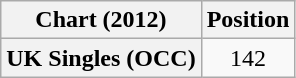<table class="wikitable plainrowheaders" style="text-align:center">
<tr>
<th scope="col">Chart (2012)</th>
<th scope="col">Position</th>
</tr>
<tr>
<th scope="row">UK Singles (OCC)</th>
<td>142</td>
</tr>
</table>
